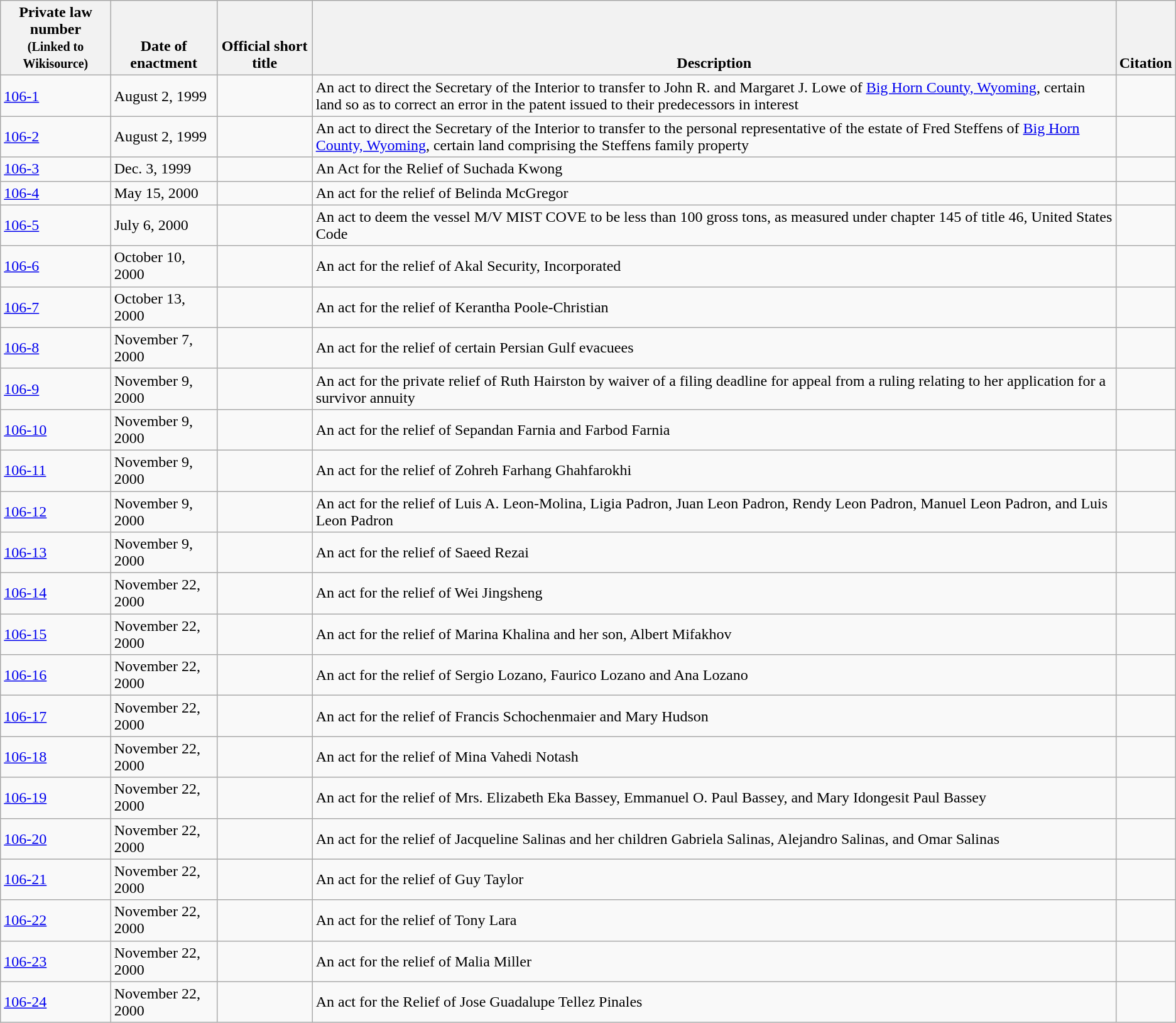<table class=wikitable>
<tr valign=bottom>
<th>Private law number<br><small>(Linked to Wikisource)</small></th>
<th>Date of enactment</th>
<th>Official short title</th>
<th>Description</th>
<th>Citation</th>
</tr>
<tr>
<td><a href='#'>106-1</a></td>
<td>August 2, 1999</td>
<td></td>
<td>An act to direct the Secretary of the Interior to transfer to John R. and Margaret J. Lowe of <a href='#'>Big Horn County, Wyoming</a>, certain land so as to correct an error in the patent issued to their predecessors in interest</td>
<td></td>
</tr>
<tr>
<td><a href='#'>106-2</a></td>
<td>August 2, 1999</td>
<td></td>
<td>An act to direct the Secretary of the Interior to transfer to the personal representative of the estate of Fred Steffens of <a href='#'>Big Horn County, Wyoming</a>, certain land comprising the Steffens family property</td>
<td></td>
</tr>
<tr>
<td><a href='#'>106-3</a></td>
<td>Dec. 3, 1999</td>
<td></td>
<td>An Act for the Relief of Suchada Kwong</td>
<td></td>
</tr>
<tr>
<td><a href='#'>106-4</a></td>
<td>May 15, 2000</td>
<td></td>
<td>An act for the relief of Belinda McGregor</td>
<td></td>
</tr>
<tr>
<td><a href='#'>106-5</a></td>
<td>July 6, 2000</td>
<td></td>
<td>An act to deem the vessel M/V MIST COVE to be less than 100 gross tons, as measured under chapter 145 of title 46, United States Code</td>
<td></td>
</tr>
<tr>
<td><a href='#'>106-6</a></td>
<td>October 10, 2000</td>
<td></td>
<td>An act for the relief of Akal Security, Incorporated</td>
<td></td>
</tr>
<tr>
<td><a href='#'>106-7</a></td>
<td>October 13, 2000</td>
<td></td>
<td>An act for the relief of Kerantha Poole-Christian</td>
<td></td>
</tr>
<tr>
<td><a href='#'>106-8</a></td>
<td>November 7, 2000</td>
<td></td>
<td>An act for the relief of certain Persian Gulf evacuees</td>
<td></td>
</tr>
<tr>
<td><a href='#'>106-9</a></td>
<td>November 9, 2000</td>
<td></td>
<td>An act for the private relief of Ruth Hairston by waiver of a filing deadline for appeal from a ruling relating to her application for a survivor annuity</td>
<td></td>
</tr>
<tr>
<td><a href='#'>106-10</a></td>
<td>November 9, 2000</td>
<td></td>
<td>An act for the relief of Sepandan Farnia and Farbod Farnia</td>
<td></td>
</tr>
<tr>
<td><a href='#'>106-11</a></td>
<td>November 9, 2000</td>
<td></td>
<td>An act for the relief of Zohreh Farhang Ghahfarokhi</td>
<td></td>
</tr>
<tr>
<td><a href='#'>106-12</a></td>
<td>November 9, 2000</td>
<td></td>
<td>An act for the relief of Luis A. Leon-Molina, Ligia Padron, Juan Leon Padron, Rendy Leon Padron, Manuel Leon Padron, and Luis Leon Padron</td>
<td></td>
</tr>
<tr>
<td><a href='#'>106-13</a></td>
<td>November 9, 2000</td>
<td></td>
<td>An act for the relief of Saeed Rezai</td>
<td></td>
</tr>
<tr>
<td><a href='#'>106-14</a></td>
<td>November 22, 2000</td>
<td></td>
<td>An act for the relief of Wei Jingsheng</td>
<td></td>
</tr>
<tr>
<td><a href='#'>106-15</a></td>
<td>November 22, 2000</td>
<td></td>
<td>An act for the relief of Marina Khalina and her son, Albert Mifakhov</td>
<td></td>
</tr>
<tr>
<td><a href='#'>106-16</a></td>
<td>November 22, 2000</td>
<td></td>
<td>An act for the relief of Sergio Lozano, Faurico Lozano and Ana Lozano</td>
<td></td>
</tr>
<tr>
<td><a href='#'>106-17</a></td>
<td>November 22, 2000</td>
<td></td>
<td>An act for the relief of Francis Schochenmaier and Mary Hudson</td>
<td></td>
</tr>
<tr>
<td><a href='#'>106-18</a></td>
<td>November 22, 2000</td>
<td></td>
<td>An act for the relief of Mina Vahedi Notash</td>
<td></td>
</tr>
<tr>
<td><a href='#'>106-19</a></td>
<td>November 22, 2000</td>
<td></td>
<td>An act for the relief of Mrs. Elizabeth Eka Bassey, Emmanuel O. Paul Bassey, and Mary Idongesit Paul Bassey</td>
<td></td>
</tr>
<tr>
<td><a href='#'>106-20</a></td>
<td>November 22, 2000</td>
<td></td>
<td>An act for the relief of Jacqueline Salinas and her children Gabriela Salinas, Alejandro Salinas, and Omar Salinas</td>
<td></td>
</tr>
<tr>
<td><a href='#'>106-21</a></td>
<td>November 22, 2000</td>
<td></td>
<td>An act for the relief of Guy Taylor</td>
<td></td>
</tr>
<tr>
<td><a href='#'>106-22</a></td>
<td>November 22, 2000</td>
<td></td>
<td>An act for the relief of Tony Lara</td>
<td></td>
</tr>
<tr>
<td><a href='#'>106-23</a></td>
<td>November 22, 2000</td>
<td></td>
<td>An act for the relief of Malia Miller</td>
<td></td>
</tr>
<tr>
<td><a href='#'>106-24</a></td>
<td>November 22, 2000</td>
<td></td>
<td>An act for the Relief of Jose Guadalupe Tellez Pinales</td>
<td></td>
</tr>
</table>
